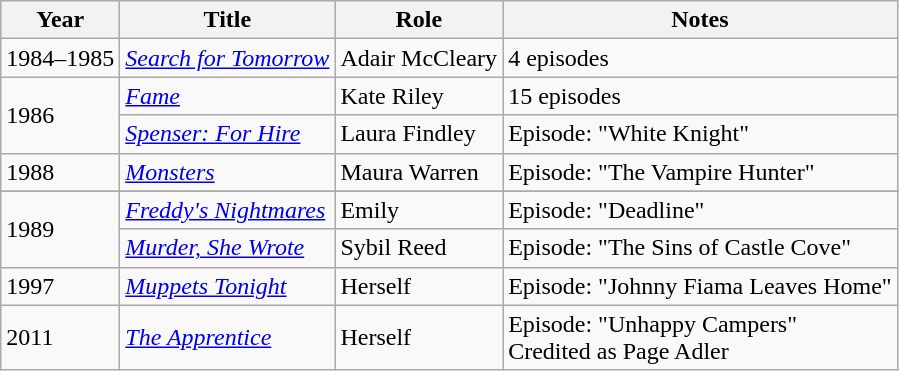<table class="wikitable sortable">
<tr>
<th>Year</th>
<th>Title</th>
<th>Role</th>
<th class="unsortable">Notes</th>
</tr>
<tr>
<td>1984–1985</td>
<td><em><a href='#'>Search for Tomorrow</a></em></td>
<td>Adair McCleary</td>
<td>4 episodes</td>
</tr>
<tr>
<td rowspan="2">1986</td>
<td><em><a href='#'>Fame</a></em></td>
<td>Kate Riley</td>
<td>15 episodes</td>
</tr>
<tr>
<td><em><a href='#'>Spenser: For Hire</a></em></td>
<td>Laura Findley</td>
<td>Episode: "White Knight"</td>
</tr>
<tr>
<td>1988</td>
<td><em><a href='#'>Monsters</a></em></td>
<td>Maura Warren</td>
<td>Episode: "The Vampire Hunter"</td>
</tr>
<tr>
</tr>
<tr>
<td rowspan="2">1989</td>
<td><em><a href='#'>Freddy's Nightmares</a></em></td>
<td>Emily</td>
<td>Episode: "Deadline"</td>
</tr>
<tr>
<td><em><a href='#'>Murder, She Wrote</a></em></td>
<td>Sybil Reed</td>
<td>Episode: "The Sins of Castle Cove"</td>
</tr>
<tr>
<td>1997</td>
<td><em><a href='#'>Muppets Tonight</a></em></td>
<td>Herself</td>
<td>Episode: "Johnny Fiama Leaves Home"</td>
</tr>
<tr>
<td>2011</td>
<td><em><a href='#'>The Apprentice</a></em></td>
<td>Herself</td>
<td>Episode: "Unhappy Campers"<br>Credited as Page Adler</td>
</tr>
</table>
